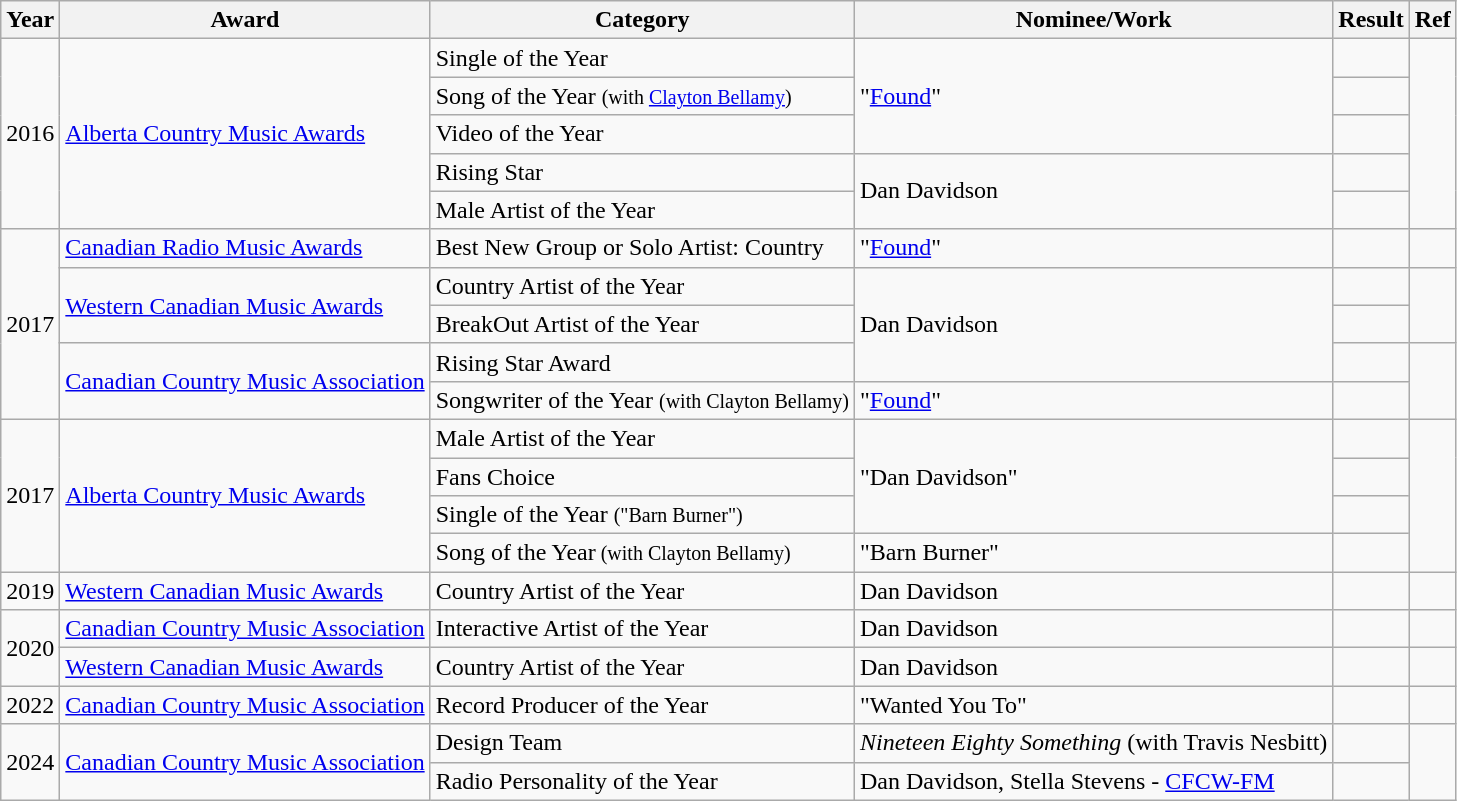<table class="wikitable">
<tr>
<th>Year</th>
<th>Award</th>
<th>Category</th>
<th>Nominee/Work</th>
<th>Result</th>
<th>Ref</th>
</tr>
<tr>
<td rowspan=5>2016</td>
<td rowspan=5><a href='#'>Alberta Country Music Awards</a></td>
<td>Single of the Year</td>
<td rowspan=3>"<a href='#'>Found</a>"</td>
<td></td>
<td rowspan=5></td>
</tr>
<tr>
<td>Song of the Year <small>(with <a href='#'>Clayton Bellamy</a>)</small></td>
<td></td>
</tr>
<tr>
<td>Video of the Year</td>
<td></td>
</tr>
<tr>
<td>Rising Star</td>
<td rowspan=2>Dan Davidson</td>
<td></td>
</tr>
<tr>
<td>Male Artist of the Year</td>
<td></td>
</tr>
<tr>
<td rowspan=5>2017</td>
<td><a href='#'>Canadian Radio Music Awards</a></td>
<td>Best New Group or Solo Artist: Country</td>
<td>"<a href='#'>Found</a>"</td>
<td></td>
<td></td>
</tr>
<tr>
<td rowspan=2><a href='#'>Western Canadian Music Awards</a></td>
<td>Country Artist of the Year</td>
<td rowspan=3>Dan Davidson</td>
<td></td>
<td rowspan=2></td>
</tr>
<tr>
<td>BreakOut Artist of the Year</td>
<td></td>
</tr>
<tr>
<td rowspan=2><a href='#'>Canadian Country Music Association</a></td>
<td>Rising Star Award</td>
<td></td>
<td rowspan=2></td>
</tr>
<tr>
<td>Songwriter of the Year <small>(with Clayton Bellamy)</small></td>
<td>"<a href='#'>Found</a>"</td>
<td></td>
</tr>
<tr>
<td rowspan=4>2017</td>
<td rowspan=4><a href='#'>Alberta Country Music Awards</a></td>
<td>Male Artist of the Year</td>
<td rowspan=3>"Dan Davidson"</td>
<td></td>
<td rowspan=4></td>
</tr>
<tr>
<td>Fans Choice</td>
<td></td>
</tr>
<tr>
<td>Single of the Year <small>("Barn Burner")</small></td>
<td></td>
</tr>
<tr>
<td>Song of the Year<small> (with Clayton Bellamy)</small></td>
<td>"Barn Burner"</td>
<td></td>
</tr>
<tr>
<td>2019</td>
<td><a href='#'>Western Canadian Music Awards</a></td>
<td>Country Artist of the Year</td>
<td>Dan Davidson</td>
<td></td>
<td></td>
</tr>
<tr>
<td rowspan=2>2020</td>
<td><a href='#'>Canadian Country Music Association</a></td>
<td>Interactive Artist of the Year</td>
<td>Dan Davidson</td>
<td></td>
<td></td>
</tr>
<tr>
<td><a href='#'>Western Canadian Music Awards</a></td>
<td>Country Artist of the Year</td>
<td>Dan Davidson</td>
<td></td>
<td></td>
</tr>
<tr>
<td>2022</td>
<td><a href='#'>Canadian Country Music Association</a></td>
<td>Record Producer of the Year</td>
<td>"Wanted You To"</td>
<td></td>
<td></td>
</tr>
<tr>
<td rowspan="2">2024</td>
<td rowspan="2"><a href='#'>Canadian Country Music Association</a></td>
<td>Design Team</td>
<td><em>Nineteen Eighty Something</em> (with Travis Nesbitt)</td>
<td></td>
<td rowspan="2"></td>
</tr>
<tr>
<td>Radio Personality of the Year</td>
<td>Dan Davidson, Stella Stevens - <a href='#'>CFCW-FM</a></td>
<td></td>
</tr>
</table>
